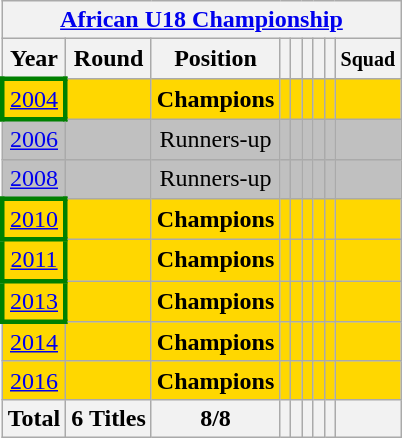<table class="wikitable" style="text-align: center;">
<tr>
<th colspan=9><a href='#'>African U18 Championship</a></th>
</tr>
<tr>
<th>Year</th>
<th>Round</th>
<th>Position</th>
<th></th>
<th></th>
<th></th>
<th></th>
<th></th>
<th><small>Squad</small></th>
</tr>
<tr bgcolor=gold>
<td style="border:3px solid green"> <a href='#'>2004</a></td>
<td></td>
<td><strong>Champions</strong></td>
<td></td>
<td></td>
<td></td>
<td></td>
<td></td>
<td></td>
</tr>
<tr bgcolor=silver>
<td> <a href='#'>2006</a></td>
<td></td>
<td>Runners-up</td>
<td></td>
<td></td>
<td></td>
<td></td>
<td></td>
<td></td>
</tr>
<tr bgcolor=silver>
<td> <a href='#'>2008</a></td>
<td></td>
<td>Runners-up</td>
<td></td>
<td></td>
<td></td>
<td></td>
<td></td>
<td></td>
</tr>
<tr bgcolor=gold>
<td style="border:3px solid green"> <a href='#'>2010</a></td>
<td></td>
<td><strong>Champions</strong></td>
<td></td>
<td></td>
<td></td>
<td></td>
<td></td>
<td></td>
</tr>
<tr bgcolor=gold>
<td style="border:3px solid green"> <a href='#'>2011</a></td>
<td></td>
<td><strong>Champions</strong></td>
<td></td>
<td></td>
<td></td>
<td></td>
<td></td>
<td></td>
</tr>
<tr bgcolor=gold>
<td style="border:3px solid green"> <a href='#'>2013</a></td>
<td></td>
<td><strong>Champions</strong></td>
<td></td>
<td></td>
<td></td>
<td></td>
<td></td>
<td></td>
</tr>
<tr bgcolor=gold>
<td> <a href='#'>2014</a></td>
<td></td>
<td><strong>Champions</strong></td>
<td></td>
<td></td>
<td></td>
<td></td>
<td></td>
<td></td>
</tr>
<tr bgcolor=gold>
<td> <a href='#'>2016</a></td>
<td></td>
<td><strong>Champions</strong></td>
<td></td>
<td></td>
<td></td>
<td></td>
<td></td>
<td></td>
</tr>
<tr>
<th>Total</th>
<th>6 Titles</th>
<th>8/8</th>
<th></th>
<th></th>
<th></th>
<th></th>
<th></th>
<th></th>
</tr>
</table>
